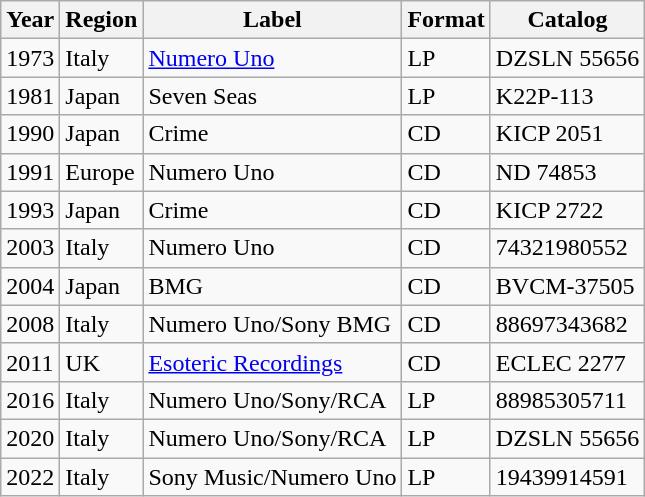<table class="wikitable">
<tr>
<th>Year</th>
<th>Region</th>
<th>Label</th>
<th>Format</th>
<th>Catalog</th>
</tr>
<tr>
<td>1973</td>
<td>Italy</td>
<td><a href='#'>Numero Uno</a></td>
<td>LP</td>
<td>DZSLN 55656</td>
</tr>
<tr>
<td>1981</td>
<td>Japan</td>
<td>Seven Seas</td>
<td>LP</td>
<td>K22P-113</td>
</tr>
<tr>
<td>1990</td>
<td>Japan</td>
<td>Crime</td>
<td>CD</td>
<td>KICP 2051</td>
</tr>
<tr>
<td>1991</td>
<td>Europe</td>
<td>Numero Uno</td>
<td>CD</td>
<td>ND 74853</td>
</tr>
<tr>
<td>1993</td>
<td>Japan</td>
<td>Crime</td>
<td>CD</td>
<td>KICP 2722</td>
</tr>
<tr>
<td>2003</td>
<td>Italy</td>
<td>Numero Uno</td>
<td>CD</td>
<td>74321980552</td>
</tr>
<tr>
<td>2004</td>
<td>Japan</td>
<td>BMG</td>
<td>CD</td>
<td>BVCM-37505</td>
</tr>
<tr>
<td>2008</td>
<td>Italy</td>
<td>Numero Uno/Sony BMG</td>
<td>CD</td>
<td>88697343682</td>
</tr>
<tr>
<td>2011</td>
<td>UK</td>
<td><a href='#'>Esoteric Recordings</a></td>
<td>CD</td>
<td>ECLEC 2277</td>
</tr>
<tr>
<td>2016</td>
<td>Italy</td>
<td>Numero Uno/Sony/RCA</td>
<td>LP</td>
<td>88985305711</td>
</tr>
<tr>
<td>2020</td>
<td>Italy</td>
<td>Numero Uno/Sony/RCA</td>
<td>LP</td>
<td>DZSLN 55656</td>
</tr>
<tr>
<td>2022</td>
<td>Italy</td>
<td>Sony Music/Numero Uno</td>
<td>LP</td>
<td>19439914591</td>
</tr>
</table>
